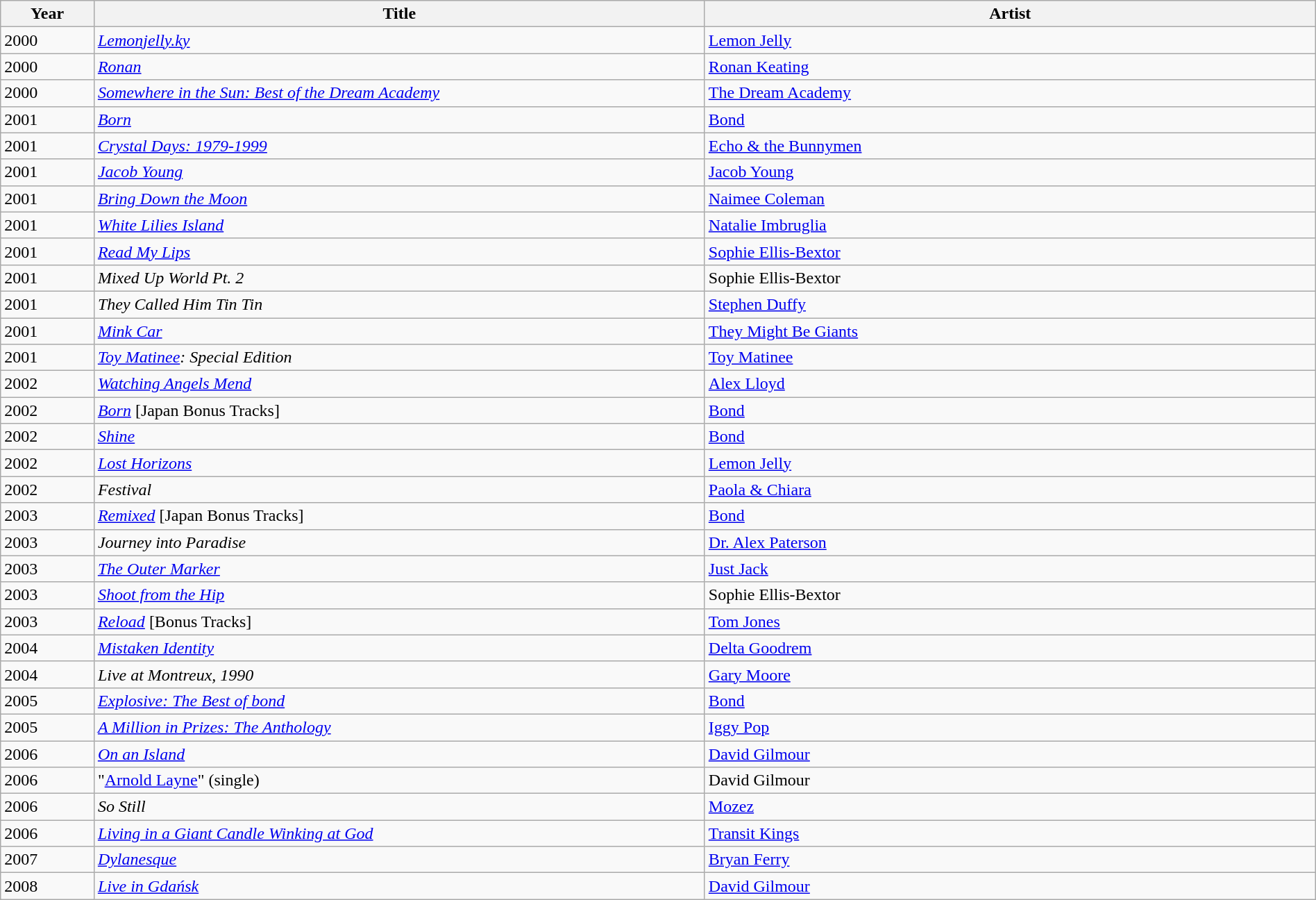<table class="wikitable sortable" style="width:100%;">
<tr>
<th style="width:30px;">Year</th>
<th style="width:250px;">Title</th>
<th style="width:250px;">Artist</th>
</tr>
<tr>
<td>2000</td>
<td><em><a href='#'>Lemonjelly.ky</a></em></td>
<td><a href='#'>Lemon Jelly</a></td>
</tr>
<tr>
<td>2000</td>
<td><em><a href='#'>Ronan</a></em></td>
<td><a href='#'>Ronan Keating</a></td>
</tr>
<tr>
<td>2000</td>
<td><em><a href='#'>Somewhere in the Sun: Best of the Dream Academy</a></em></td>
<td><a href='#'>The Dream Academy</a></td>
</tr>
<tr>
<td>2001</td>
<td><em><a href='#'>Born</a></em></td>
<td><a href='#'>Bond</a></td>
</tr>
<tr>
<td>2001</td>
<td><em><a href='#'>Crystal Days: 1979-1999</a></em></td>
<td><a href='#'>Echo & the Bunnymen</a></td>
</tr>
<tr>
<td>2001</td>
<td><em><a href='#'>Jacob Young</a></em></td>
<td><a href='#'>Jacob Young</a></td>
</tr>
<tr>
<td>2001</td>
<td><em><a href='#'>Bring Down the Moon</a></em></td>
<td><a href='#'>Naimee Coleman</a></td>
</tr>
<tr>
<td>2001</td>
<td><em><a href='#'>White Lilies Island</a></em></td>
<td><a href='#'>Natalie Imbruglia</a></td>
</tr>
<tr>
<td>2001</td>
<td><em><a href='#'>Read My Lips</a></em></td>
<td><a href='#'>Sophie Ellis-Bextor</a></td>
</tr>
<tr>
<td>2001</td>
<td><em>Mixed Up World Pt. 2</em></td>
<td>Sophie Ellis-Bextor</td>
</tr>
<tr>
<td>2001</td>
<td><em>They Called Him Tin Tin</em></td>
<td><a href='#'>Stephen Duffy</a></td>
</tr>
<tr>
<td>2001</td>
<td><em><a href='#'>Mink Car</a></em></td>
<td><a href='#'>They Might Be Giants</a></td>
</tr>
<tr>
<td>2001</td>
<td><em><a href='#'>Toy Matinee</a>: Special Edition</em></td>
<td><a href='#'>Toy Matinee</a></td>
</tr>
<tr>
<td>2002</td>
<td><em><a href='#'>Watching Angels Mend</a></em></td>
<td><a href='#'>Alex Lloyd</a></td>
</tr>
<tr>
<td>2002</td>
<td><em><a href='#'>Born</a></em> [Japan Bonus Tracks]</td>
<td><a href='#'>Bond</a></td>
</tr>
<tr>
<td>2002</td>
<td><em><a href='#'>Shine</a></em></td>
<td><a href='#'>Bond</a></td>
</tr>
<tr>
<td>2002</td>
<td><em><a href='#'>Lost Horizons</a></em></td>
<td><a href='#'>Lemon Jelly</a></td>
</tr>
<tr>
<td>2002</td>
<td><em>Festival</em></td>
<td><a href='#'>Paola & Chiara</a></td>
</tr>
<tr>
<td>2003</td>
<td><em><a href='#'>Remixed</a></em> [Japan Bonus Tracks]</td>
<td><a href='#'>Bond</a></td>
</tr>
<tr>
<td>2003</td>
<td><em>Journey into Paradise</em></td>
<td><a href='#'>Dr. Alex Paterson</a></td>
</tr>
<tr>
<td>2003</td>
<td><em><a href='#'>The Outer Marker</a></em></td>
<td><a href='#'>Just Jack</a></td>
</tr>
<tr>
<td>2003</td>
<td><em><a href='#'>Shoot from the Hip</a></em></td>
<td>Sophie Ellis-Bextor</td>
</tr>
<tr>
<td>2003</td>
<td><em><a href='#'>Reload</a></em> [Bonus Tracks]</td>
<td><a href='#'>Tom Jones</a></td>
</tr>
<tr>
<td>2004</td>
<td><em><a href='#'>Mistaken Identity</a></em></td>
<td><a href='#'>Delta Goodrem</a></td>
</tr>
<tr>
<td>2004</td>
<td><em>Live at Montreux, 1990</em></td>
<td><a href='#'>Gary Moore</a></td>
</tr>
<tr>
<td>2005</td>
<td><em><a href='#'>Explosive: The Best of bond</a></em></td>
<td><a href='#'>Bond</a></td>
</tr>
<tr>
<td>2005</td>
<td><em><a href='#'>A Million in Prizes: The Anthology</a></em></td>
<td><a href='#'>Iggy Pop</a></td>
</tr>
<tr>
<td>2006</td>
<td><em><a href='#'>On an Island</a></em></td>
<td><a href='#'>David Gilmour</a></td>
</tr>
<tr>
<td>2006</td>
<td>"<a href='#'>Arnold Layne</a>" (single)</td>
<td>David Gilmour</td>
</tr>
<tr>
<td>2006</td>
<td><em>So Still</em></td>
<td><a href='#'>Mozez</a></td>
</tr>
<tr>
<td>2006</td>
<td><em><a href='#'>Living in a Giant Candle Winking at God</a></em></td>
<td><a href='#'>Transit Kings</a></td>
</tr>
<tr>
<td>2007</td>
<td><em><a href='#'>Dylanesque</a></em></td>
<td><a href='#'>Bryan Ferry</a></td>
</tr>
<tr>
<td>2008</td>
<td><em><a href='#'>Live in Gdańsk</a></em></td>
<td><a href='#'>David Gilmour</a></td>
</tr>
</table>
